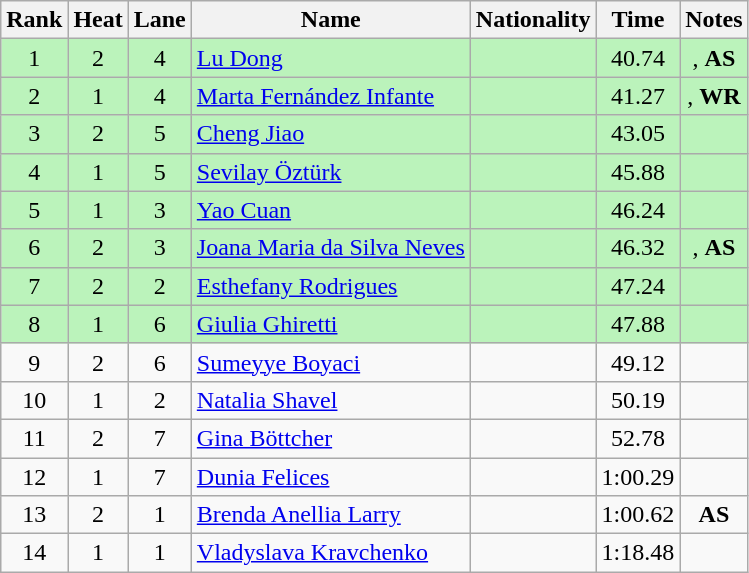<table class="wikitable sortable" style="text-align:center">
<tr>
<th>Rank</th>
<th>Heat</th>
<th>Lane</th>
<th>Name</th>
<th>Nationality</th>
<th>Time</th>
<th>Notes</th>
</tr>
<tr bgcolor=bbf3bb>
<td>1</td>
<td>2</td>
<td>4</td>
<td align=left><a href='#'>Lu Dong</a></td>
<td align=left></td>
<td>40.74</td>
<td>, <strong>AS</strong></td>
</tr>
<tr bgcolor=bbf3bb>
<td>2</td>
<td>1</td>
<td>4</td>
<td align=left><a href='#'>Marta Fernández Infante</a></td>
<td align=left></td>
<td>41.27</td>
<td>, <strong>WR</strong></td>
</tr>
<tr bgcolor=bbf3bb>
<td>3</td>
<td>2</td>
<td>5</td>
<td align=left><a href='#'>Cheng Jiao</a></td>
<td align=left></td>
<td>43.05</td>
<td></td>
</tr>
<tr bgcolor=bbf3bb>
<td>4</td>
<td>1</td>
<td>5</td>
<td align=left><a href='#'>Sevilay Öztürk</a></td>
<td align=left></td>
<td>45.88</td>
<td></td>
</tr>
<tr bgcolor=bbf3bb>
<td>5</td>
<td>1</td>
<td>3</td>
<td align=left><a href='#'>Yao Cuan</a></td>
<td align=left></td>
<td>46.24</td>
<td></td>
</tr>
<tr bgcolor=bbf3bb>
<td>6</td>
<td>2</td>
<td>3</td>
<td align=left><a href='#'>Joana Maria da Silva Neves</a></td>
<td align=left></td>
<td>46.32</td>
<td>, <strong>AS</strong></td>
</tr>
<tr bgcolor=bbf3bb>
<td>7</td>
<td>2</td>
<td>2</td>
<td align=left><a href='#'>Esthefany Rodrigues</a></td>
<td align=left></td>
<td>47.24</td>
<td></td>
</tr>
<tr bgcolor=bbf3bb>
<td>8</td>
<td>1</td>
<td>6</td>
<td align=left><a href='#'>Giulia Ghiretti</a></td>
<td align=left></td>
<td>47.88</td>
<td></td>
</tr>
<tr>
<td>9</td>
<td>2</td>
<td>6</td>
<td align=left><a href='#'>Sumeyye Boyaci</a></td>
<td align=left></td>
<td>49.12</td>
<td></td>
</tr>
<tr>
<td>10</td>
<td>1</td>
<td>2</td>
<td align=left><a href='#'>Natalia Shavel</a></td>
<td align=left></td>
<td>50.19</td>
<td></td>
</tr>
<tr>
<td>11</td>
<td>2</td>
<td>7</td>
<td align=left><a href='#'>Gina Böttcher</a></td>
<td align=left></td>
<td>52.78</td>
<td></td>
</tr>
<tr>
<td>12</td>
<td>1</td>
<td>7</td>
<td align=left><a href='#'>Dunia Felices</a></td>
<td align=left></td>
<td>1:00.29</td>
<td></td>
</tr>
<tr>
<td>13</td>
<td>2</td>
<td>1</td>
<td align=left><a href='#'>Brenda Anellia Larry</a></td>
<td align=left></td>
<td>1:00.62</td>
<td><strong>AS</strong></td>
</tr>
<tr>
<td>14</td>
<td>1</td>
<td>1</td>
<td align=left><a href='#'>Vladyslava Kravchenko</a></td>
<td align=left></td>
<td>1:18.48</td>
<td></td>
</tr>
</table>
